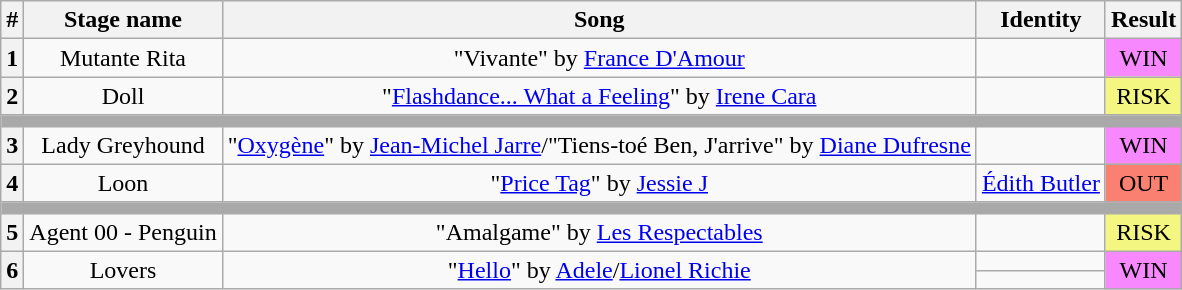<table class="wikitable plainrowheaders" style="text-align: center;">
<tr>
<th>#</th>
<th>Stage name</th>
<th>Song</th>
<th>Identity</th>
<th>Result</th>
</tr>
<tr>
<th>1</th>
<td>Mutante Rita</td>
<td>"Vivante" by <a href='#'>France D'Amour</a></td>
<td></td>
<td bgcolor="F888FD">WIN</td>
</tr>
<tr>
<th>2</th>
<td>Doll</td>
<td>"<a href='#'>Flashdance... What a Feeling</a>" by <a href='#'>Irene Cara</a></td>
<td></td>
<td bgcolor="F3F781">RISK</td>
</tr>
<tr>
<th colspan="5" style="background:darkgrey"></th>
</tr>
<tr>
<th>3</th>
<td>Lady Greyhound</td>
<td>"<a href='#'>Oxygène</a>" by <a href='#'>Jean-Michel Jarre</a>/"Tiens-toé Ben, J'arrive" by <a href='#'>Diane Dufresne</a></td>
<td></td>
<td bgcolor="F888FD">WIN</td>
</tr>
<tr>
<th>4</th>
<td>Loon</td>
<td>"<a href='#'>Price Tag</a>" by <a href='#'>Jessie J</a></td>
<td><a href='#'>Édith Butler</a></td>
<td bgcolor="salmon">OUT</td>
</tr>
<tr>
<th colspan="5" style="background:darkgrey"></th>
</tr>
<tr>
<th>5</th>
<td>Agent 00 - Penguin</td>
<td>"Amalgame" by <a href='#'>Les Respectables</a></td>
<td></td>
<td bgcolor="F3F781">RISK</td>
</tr>
<tr>
<th rowspan="2">6</th>
<td rowspan="2">Lovers</td>
<td rowspan="2">"<a href='#'>Hello</a>" by <a href='#'>Adele</a>/<a href='#'>Lionel Richie</a></td>
<td></td>
<td rowspan="2" bgcolor="F888FD">WIN</td>
</tr>
<tr>
<td></td>
</tr>
</table>
